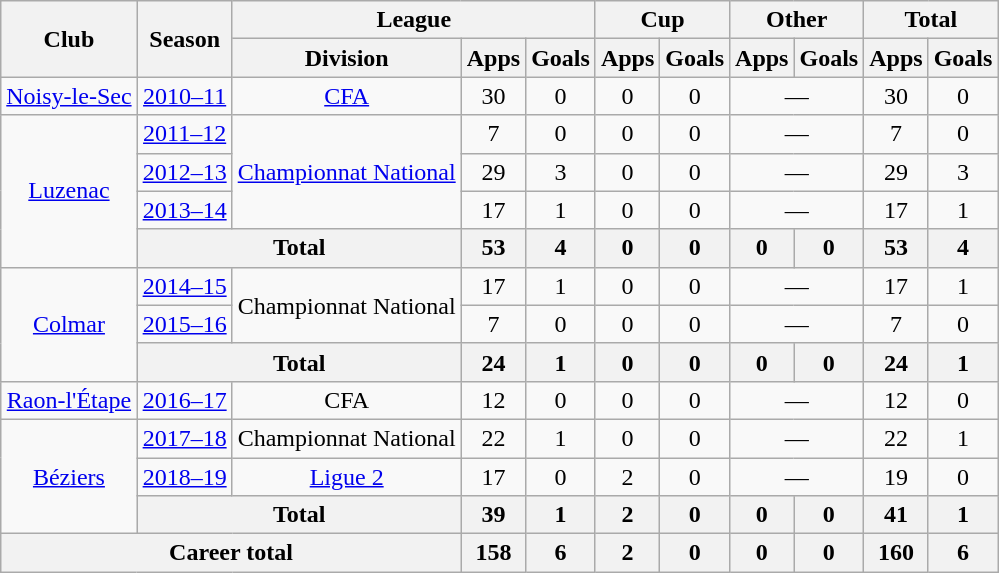<table class="wikitable" style="text-align:center">
<tr>
<th rowspan="2">Club</th>
<th rowspan="2">Season</th>
<th colspan="3">League</th>
<th colspan="2">Cup</th>
<th colspan="2">Other</th>
<th colspan="2">Total</th>
</tr>
<tr>
<th>Division</th>
<th>Apps</th>
<th>Goals</th>
<th>Apps</th>
<th>Goals</th>
<th>Apps</th>
<th>Goals</th>
<th>Apps</th>
<th>Goals</th>
</tr>
<tr>
<td><a href='#'>Noisy-le-Sec</a></td>
<td><a href='#'>2010–11</a></td>
<td><a href='#'>CFA</a></td>
<td>30</td>
<td>0</td>
<td>0</td>
<td>0</td>
<td colspan="2">—</td>
<td>30</td>
<td>0</td>
</tr>
<tr>
<td rowspan="4"><a href='#'>Luzenac</a></td>
<td><a href='#'>2011–12</a></td>
<td rowspan="3"><a href='#'>Championnat National</a></td>
<td>7</td>
<td>0</td>
<td>0</td>
<td>0</td>
<td colspan="2">—</td>
<td>7</td>
<td>0</td>
</tr>
<tr>
<td><a href='#'>2012–13</a></td>
<td>29</td>
<td>3</td>
<td>0</td>
<td>0</td>
<td colspan="2">—</td>
<td>29</td>
<td>3</td>
</tr>
<tr>
<td><a href='#'>2013–14</a></td>
<td>17</td>
<td>1</td>
<td>0</td>
<td>0</td>
<td colspan="2">—</td>
<td>17</td>
<td>1</td>
</tr>
<tr>
<th colspan="2">Total</th>
<th>53</th>
<th>4</th>
<th>0</th>
<th>0</th>
<th>0</th>
<th>0</th>
<th>53</th>
<th>4</th>
</tr>
<tr>
<td rowspan="3"><a href='#'>Colmar</a></td>
<td><a href='#'>2014–15</a></td>
<td rowspan="2">Championnat National</td>
<td>17</td>
<td>1</td>
<td>0</td>
<td>0</td>
<td colspan="2">—</td>
<td>17</td>
<td>1</td>
</tr>
<tr>
<td><a href='#'>2015–16</a></td>
<td>7</td>
<td>0</td>
<td>0</td>
<td>0</td>
<td colspan="2">—</td>
<td>7</td>
<td>0</td>
</tr>
<tr>
<th colspan="2">Total</th>
<th>24</th>
<th>1</th>
<th>0</th>
<th>0</th>
<th>0</th>
<th>0</th>
<th>24</th>
<th>1</th>
</tr>
<tr>
<td><a href='#'>Raon-l'Étape</a></td>
<td><a href='#'>2016–17</a></td>
<td>CFA</td>
<td>12</td>
<td>0</td>
<td>0</td>
<td>0</td>
<td colspan="2">—</td>
<td>12</td>
<td>0</td>
</tr>
<tr>
<td rowspan="3"><a href='#'>Béziers</a></td>
<td><a href='#'>2017–18</a></td>
<td>Championnat National</td>
<td>22</td>
<td>1</td>
<td>0</td>
<td>0</td>
<td colspan="2">—</td>
<td>22</td>
<td>1</td>
</tr>
<tr>
<td><a href='#'>2018–19</a></td>
<td><a href='#'>Ligue 2</a></td>
<td>17</td>
<td>0</td>
<td>2</td>
<td>0</td>
<td colspan="2">—</td>
<td>19</td>
<td>0</td>
</tr>
<tr>
<th colspan="2">Total</th>
<th>39</th>
<th>1</th>
<th>2</th>
<th>0</th>
<th>0</th>
<th>0</th>
<th>41</th>
<th>1</th>
</tr>
<tr>
<th colspan="3">Career total</th>
<th>158</th>
<th>6</th>
<th>2</th>
<th>0</th>
<th>0</th>
<th>0</th>
<th>160</th>
<th>6</th>
</tr>
</table>
